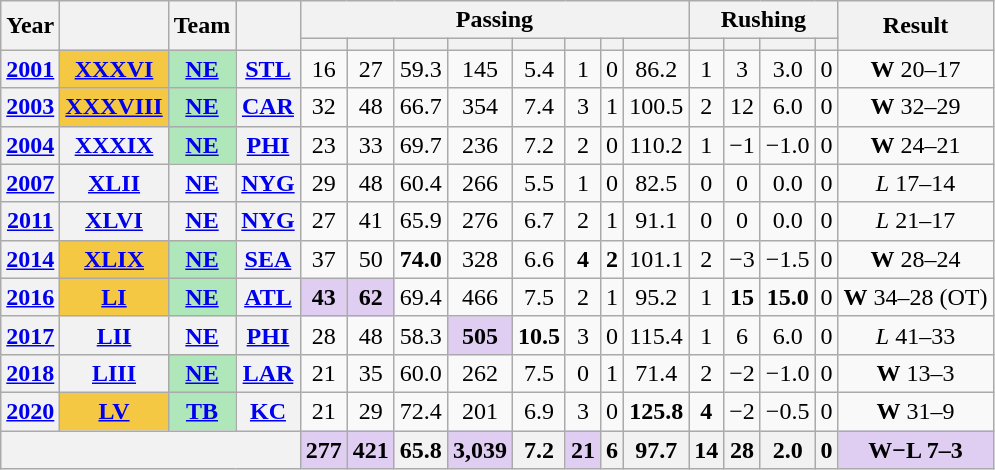<table class="wikitable" style="text-align:center;">
<tr>
<th rowspan="2">Year</th>
<th rowspan="2"></th>
<th rowspan="2">Team</th>
<th rowspan="2"></th>
<th colspan="8">Passing</th>
<th colspan="4">Rushing</th>
<th rowspan="2">Result</th>
</tr>
<tr>
<th></th>
<th></th>
<th></th>
<th></th>
<th></th>
<th></th>
<th></th>
<th></th>
<th></th>
<th></th>
<th></th>
<th></th>
</tr>
<tr>
<th><a href='#'>2001</a></th>
<th style="background:#f4c842;"><a href='#'>XXXVI</a></th>
<th style="background:#afe6ba;"><a href='#'>NE</a></th>
<th><a href='#'>STL</a></th>
<td>16</td>
<td>27</td>
<td>59.3</td>
<td>145</td>
<td>5.4</td>
<td>1</td>
<td>0</td>
<td>86.2</td>
<td>1</td>
<td>3</td>
<td>3.0</td>
<td>0</td>
<td><strong>W</strong> 20–17</td>
</tr>
<tr>
<th><a href='#'>2003</a></th>
<th style="background:#f4c842;"><a href='#'>XXXVIII</a></th>
<th style="background:#afe6ba;"><a href='#'>NE</a></th>
<th><a href='#'>CAR</a></th>
<td>32</td>
<td>48</td>
<td>66.7</td>
<td>354</td>
<td>7.4</td>
<td>3</td>
<td>1</td>
<td>100.5</td>
<td>2</td>
<td>12</td>
<td>6.0</td>
<td>0</td>
<td><strong>W</strong> 32–29</td>
</tr>
<tr>
<th><a href='#'>2004</a></th>
<th><a href='#'>XXXIX</a></th>
<th style="background:#afe6ba;"><a href='#'>NE</a></th>
<th><a href='#'>PHI</a></th>
<td>23</td>
<td>33</td>
<td>69.7</td>
<td>236</td>
<td>7.2</td>
<td>2</td>
<td>0</td>
<td>110.2</td>
<td>1</td>
<td>−1</td>
<td>−1.0</td>
<td>0</td>
<td><strong>W</strong> 24–21</td>
</tr>
<tr>
<th><a href='#'>2007</a></th>
<th><a href='#'>XLII</a></th>
<th><a href='#'>NE</a></th>
<th><a href='#'>NYG</a></th>
<td>29</td>
<td>48</td>
<td>60.4</td>
<td>266</td>
<td>5.5</td>
<td>1</td>
<td>0</td>
<td>82.5</td>
<td>0</td>
<td>0</td>
<td>0.0</td>
<td>0</td>
<td><em>L</em> 17–14</td>
</tr>
<tr>
<th><a href='#'>2011</a></th>
<th><a href='#'>XLVI</a></th>
<th><a href='#'>NE</a></th>
<th><a href='#'>NYG</a></th>
<td>27</td>
<td>41</td>
<td>65.9</td>
<td>276</td>
<td>6.7</td>
<td>2</td>
<td>1</td>
<td>91.1</td>
<td>0</td>
<td>0</td>
<td>0.0</td>
<td>0</td>
<td><em>L</em> 21–17</td>
</tr>
<tr>
<th><a href='#'>2014</a></th>
<th style="background:#f4c842;"><a href='#'>XLIX</a></th>
<th style="background:#afe6ba;"><a href='#'>NE</a></th>
<th><a href='#'>SEA</a></th>
<td>37</td>
<td>50</td>
<td><strong>74.0</strong></td>
<td>328</td>
<td>6.6</td>
<td><strong>4</strong></td>
<td><strong>2</strong></td>
<td>101.1</td>
<td>2</td>
<td>−3</td>
<td>−1.5</td>
<td>0</td>
<td><strong>W</strong> 28–24</td>
</tr>
<tr>
<th><a href='#'>2016</a></th>
<th style="background:#f4c842;"><a href='#'>LI</a></th>
<th style="background:#afe6ba;"><a href='#'>NE</a></th>
<th><a href='#'>ATL</a></th>
<td style="background:#e0cef2;"><strong>43</strong></td>
<td style="background:#e0cef2;"><strong>62</strong></td>
<td>69.4</td>
<td>466</td>
<td>7.5</td>
<td>2</td>
<td>1</td>
<td>95.2</td>
<td>1</td>
<td><strong>15</strong></td>
<td><strong>15.0</strong></td>
<td>0</td>
<td><strong>W</strong> 34–28 (OT)</td>
</tr>
<tr>
<th><a href='#'>2017</a></th>
<th><a href='#'>LII</a></th>
<th><a href='#'>NE</a></th>
<th><a href='#'>PHI</a></th>
<td>28</td>
<td>48</td>
<td>58.3</td>
<td style="background:#e0cef2;"><strong>505</strong></td>
<td><strong>10.5</strong></td>
<td>3</td>
<td>0</td>
<td>115.4</td>
<td>1</td>
<td>6</td>
<td>6.0</td>
<td>0</td>
<td><em>L</em> 41–33</td>
</tr>
<tr>
<th><a href='#'>2018</a></th>
<th><a href='#'>LIII</a></th>
<th style="background:#afe6ba;"><a href='#'>NE</a></th>
<th><a href='#'>LAR</a></th>
<td>21</td>
<td>35</td>
<td>60.0</td>
<td>262</td>
<td>7.5</td>
<td>0</td>
<td>1</td>
<td>71.4</td>
<td>2</td>
<td>−2</td>
<td>−1.0</td>
<td>0</td>
<td><strong>W</strong> 13–3</td>
</tr>
<tr>
<th><a href='#'>2020</a></th>
<th style="background:#f4c842;"><a href='#'>LV</a></th>
<th style="background:#afe6ba;"><a href='#'>TB</a></th>
<th><a href='#'>KC</a></th>
<td>21</td>
<td>29</td>
<td>72.4</td>
<td>201</td>
<td>6.9</td>
<td>3</td>
<td>0</td>
<td><strong>125.8</strong></td>
<td><strong>4</strong></td>
<td>−2</td>
<td>−0.5</td>
<td>0</td>
<td><strong>W</strong> 31–9</td>
</tr>
<tr>
<th colspan="4"></th>
<th style="background:#e0cef2;">277</th>
<th style="background:#e0cef2;">421</th>
<th>65.8</th>
<th style="background:#e0cef2;">3,039</th>
<th>7.2</th>
<th style="background:#e0cef2;">21</th>
<th>6</th>
<th>97.7</th>
<th>14</th>
<th>28</th>
<th>2.0</th>
<th>0</th>
<th style="background:#e0cef2;">W−L 7–3</th>
</tr>
</table>
